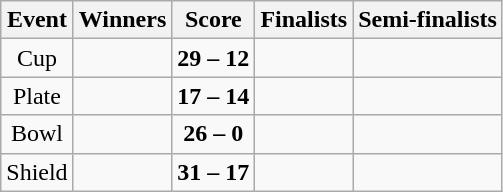<table class="wikitable" style="text-align: center">
<tr>
<th>Event</th>
<th>Winners</th>
<th>Score</th>
<th>Finalists</th>
<th>Semi-finalists</th>
</tr>
<tr>
<td>Cup</td>
<td align=left><strong></strong></td>
<td><strong>29 – 12</strong></td>
<td align=left></td>
<td align=left><br></td>
</tr>
<tr>
<td>Plate</td>
<td align=left><strong></strong></td>
<td><strong>17 – 14</strong></td>
<td align=left></td>
<td align=left><br></td>
</tr>
<tr>
<td>Bowl</td>
<td align=left><strong></strong></td>
<td><strong>26 – 0</strong></td>
<td align=left></td>
<td align=left><br></td>
</tr>
<tr>
<td>Shield</td>
<td align=left><strong></strong></td>
<td><strong>31 – 17</strong></td>
<td align=left></td>
<td align=left><br></td>
</tr>
</table>
